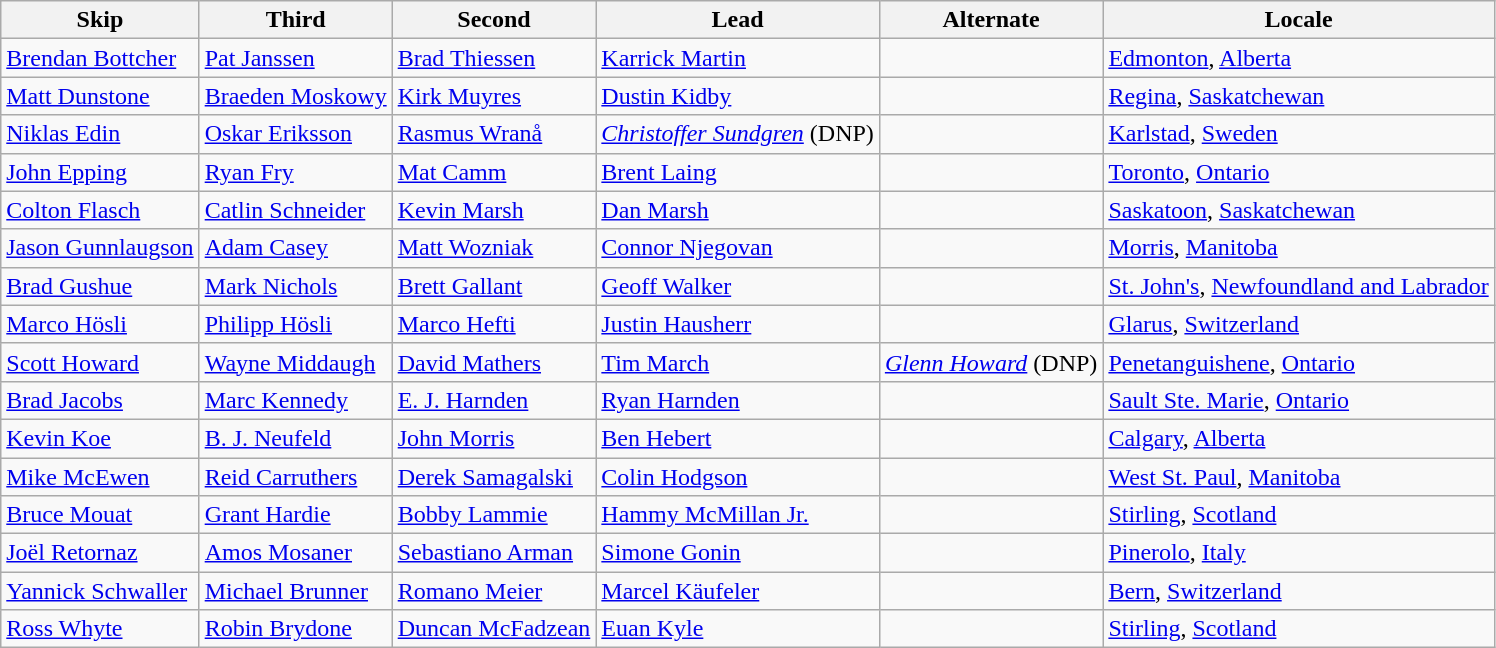<table class=wikitable>
<tr>
<th scope="col">Skip</th>
<th scope="col">Third</th>
<th scope="col">Second</th>
<th scope="col">Lead</th>
<th scope="col">Alternate</th>
<th scope="col">Locale</th>
</tr>
<tr>
<td><a href='#'>Brendan Bottcher</a></td>
<td><a href='#'>Pat Janssen</a></td>
<td><a href='#'>Brad Thiessen</a></td>
<td><a href='#'>Karrick Martin</a></td>
<td></td>
<td> <a href='#'>Edmonton</a>, <a href='#'>Alberta</a></td>
</tr>
<tr>
<td><a href='#'>Matt Dunstone</a></td>
<td><a href='#'>Braeden Moskowy</a></td>
<td><a href='#'>Kirk Muyres</a></td>
<td><a href='#'>Dustin Kidby</a></td>
<td></td>
<td> <a href='#'>Regina</a>, <a href='#'>Saskatchewan</a></td>
</tr>
<tr>
<td><a href='#'>Niklas Edin</a></td>
<td><a href='#'>Oskar Eriksson</a></td>
<td><a href='#'>Rasmus Wranå</a></td>
<td><em><a href='#'>Christoffer Sundgren</a></em>  (DNP)</td>
<td></td>
<td> <a href='#'>Karlstad</a>, <a href='#'>Sweden</a></td>
</tr>
<tr>
<td><a href='#'>John Epping</a></td>
<td><a href='#'>Ryan Fry</a></td>
<td><a href='#'>Mat Camm</a></td>
<td><a href='#'>Brent Laing</a></td>
<td></td>
<td> <a href='#'>Toronto</a>, <a href='#'>Ontario</a></td>
</tr>
<tr>
<td><a href='#'>Colton Flasch</a></td>
<td><a href='#'>Catlin Schneider</a></td>
<td><a href='#'>Kevin Marsh</a></td>
<td><a href='#'>Dan Marsh</a></td>
<td></td>
<td> <a href='#'>Saskatoon</a>, <a href='#'>Saskatchewan</a></td>
</tr>
<tr>
<td><a href='#'>Jason Gunnlaugson</a></td>
<td><a href='#'>Adam Casey</a></td>
<td><a href='#'>Matt Wozniak</a></td>
<td><a href='#'>Connor Njegovan</a></td>
<td></td>
<td> <a href='#'>Morris</a>, <a href='#'>Manitoba</a></td>
</tr>
<tr>
<td><a href='#'>Brad Gushue</a></td>
<td><a href='#'>Mark Nichols</a></td>
<td><a href='#'>Brett Gallant</a></td>
<td><a href='#'>Geoff Walker</a></td>
<td></td>
<td> <a href='#'>St. John's</a>, <a href='#'>Newfoundland and Labrador</a></td>
</tr>
<tr>
<td><a href='#'>Marco Hösli</a></td>
<td><a href='#'>Philipp Hösli</a></td>
<td><a href='#'>Marco Hefti</a></td>
<td><a href='#'>Justin Hausherr</a></td>
<td></td>
<td> <a href='#'>Glarus</a>, <a href='#'>Switzerland</a></td>
</tr>
<tr>
<td><a href='#'>Scott Howard</a></td>
<td><a href='#'>Wayne Middaugh</a></td>
<td><a href='#'>David Mathers</a></td>
<td><a href='#'>Tim March</a></td>
<td><em><a href='#'>Glenn Howard</a></em>  (DNP)</td>
<td> <a href='#'>Penetanguishene</a>, <a href='#'>Ontario</a></td>
</tr>
<tr>
<td><a href='#'>Brad Jacobs</a></td>
<td><a href='#'>Marc Kennedy</a></td>
<td><a href='#'>E. J. Harnden</a></td>
<td><a href='#'>Ryan Harnden</a></td>
<td></td>
<td> <a href='#'>Sault Ste. Marie</a>, <a href='#'>Ontario</a></td>
</tr>
<tr>
<td><a href='#'>Kevin Koe</a></td>
<td><a href='#'>B. J. Neufeld</a></td>
<td><a href='#'>John Morris</a></td>
<td><a href='#'>Ben Hebert</a></td>
<td></td>
<td> <a href='#'>Calgary</a>, <a href='#'>Alberta</a></td>
</tr>
<tr>
<td><a href='#'>Mike McEwen</a></td>
<td><a href='#'>Reid Carruthers</a></td>
<td><a href='#'>Derek Samagalski</a></td>
<td><a href='#'>Colin Hodgson</a></td>
<td></td>
<td> <a href='#'>West St. Paul</a>, <a href='#'>Manitoba</a></td>
</tr>
<tr>
<td><a href='#'>Bruce Mouat</a></td>
<td><a href='#'>Grant Hardie</a></td>
<td><a href='#'>Bobby Lammie</a></td>
<td><a href='#'>Hammy McMillan Jr.</a></td>
<td></td>
<td> <a href='#'>Stirling</a>, <a href='#'>Scotland</a></td>
</tr>
<tr>
<td><a href='#'>Joël Retornaz</a></td>
<td><a href='#'>Amos Mosaner</a></td>
<td><a href='#'>Sebastiano Arman</a></td>
<td><a href='#'>Simone Gonin</a></td>
<td></td>
<td> <a href='#'>Pinerolo</a>, <a href='#'>Italy</a></td>
</tr>
<tr>
<td><a href='#'>Yannick Schwaller</a></td>
<td><a href='#'>Michael Brunner</a></td>
<td><a href='#'>Romano Meier</a></td>
<td><a href='#'>Marcel Käufeler</a></td>
<td></td>
<td> <a href='#'>Bern</a>, <a href='#'>Switzerland</a></td>
</tr>
<tr>
<td><a href='#'>Ross Whyte</a></td>
<td><a href='#'>Robin Brydone</a></td>
<td><a href='#'>Duncan McFadzean</a></td>
<td><a href='#'>Euan Kyle</a></td>
<td></td>
<td> <a href='#'>Stirling</a>, <a href='#'>Scotland</a></td>
</tr>
</table>
